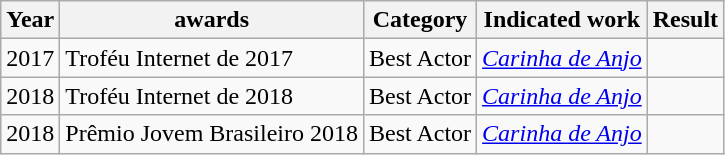<table class="wikitable">
<tr>
<th>Year</th>
<th>awards</th>
<th>Category</th>
<th>Indicated work</th>
<th>Result</th>
</tr>
<tr>
<td>2017</td>
<td>Troféu Internet de 2017</td>
<td>Best Actor</td>
<td><em><a href='#'>Carinha de Anjo</a></em></td>
<td></td>
</tr>
<tr>
<td>2018</td>
<td>Troféu Internet de 2018</td>
<td>Best Actor</td>
<td><em><a href='#'>Carinha de Anjo</a></em></td>
<td></td>
</tr>
<tr>
<td>2018</td>
<td>Prêmio Jovem Brasileiro 2018</td>
<td>Best Actor</td>
<td><em><a href='#'>Carinha de Anjo</a></em></td>
<td></td>
</tr>
</table>
